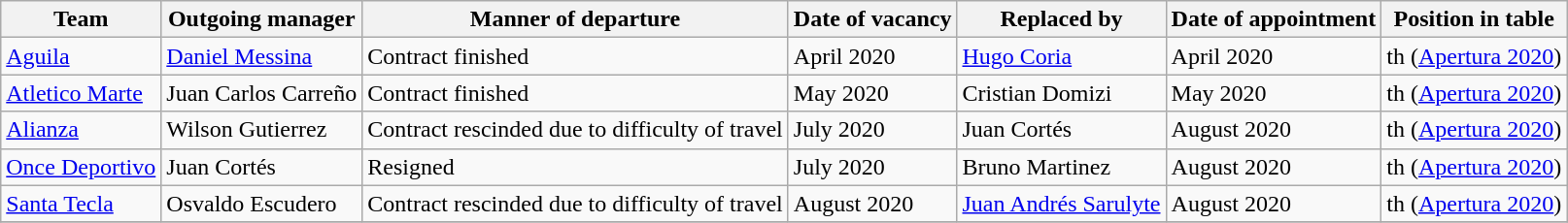<table class="wikitable">
<tr>
<th>Team</th>
<th>Outgoing manager</th>
<th>Manner of departure</th>
<th>Date of vacancy</th>
<th>Replaced by</th>
<th>Date of appointment</th>
<th>Position in table</th>
</tr>
<tr>
<td><a href='#'>Aguila</a></td>
<td> <a href='#'>Daniel Messina</a></td>
<td>Contract finished</td>
<td>April 2020</td>
<td> <a href='#'>Hugo Coria</a>  </td>
<td>April 2020</td>
<td>th (<a href='#'>Apertura 2020</a>)</td>
</tr>
<tr>
<td><a href='#'>Atletico Marte</a></td>
<td> Juan Carlos Carreño</td>
<td>Contract finished</td>
<td>May 2020</td>
<td> Cristian Domizi</td>
<td>May 2020</td>
<td>th (<a href='#'>Apertura 2020</a>)</td>
</tr>
<tr>
<td><a href='#'>Alianza</a></td>
<td> Wilson Gutierrez  </td>
<td>Contract rescinded due to difficulty of travel</td>
<td>July 2020</td>
<td>  Juan Cortés</td>
<td>August 2020</td>
<td>th (<a href='#'>Apertura 2020</a>)</td>
</tr>
<tr>
<td><a href='#'>Once Deportivo</a></td>
<td> Juan Cortés  </td>
<td>Resigned</td>
<td>July 2020</td>
<td> Bruno  Martinez</td>
<td>August 2020</td>
<td>th (<a href='#'>Apertura 2020</a>)</td>
</tr>
<tr>
<td><a href='#'>Santa Tecla</a></td>
<td> Osvaldo Escudero</td>
<td>Contract rescinded due to difficulty of travel</td>
<td>August 2020</td>
<td> <a href='#'>Juan Andrés Sarulyte</a></td>
<td>August 2020</td>
<td>th (<a href='#'>Apertura 2020</a>)</td>
</tr>
<tr>
</tr>
</table>
